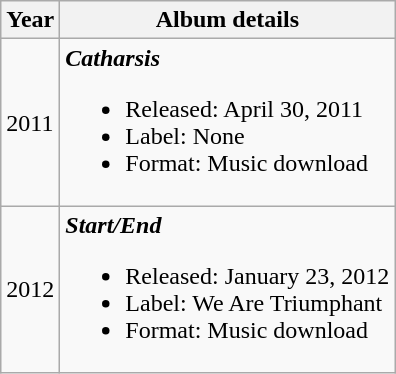<table class="wikitable">
<tr>
<th>Year</th>
<th>Album details</th>
</tr>
<tr>
<td>2011</td>
<td><strong><em>Catharsis</em></strong><br><ul><li>Released: April 30, 2011</li><li>Label: None</li><li>Format: Music download</li></ul></td>
</tr>
<tr>
<td>2012</td>
<td><strong><em>Start/End</em></strong><br><ul><li>Released: January 23, 2012</li><li>Label: We Are Triumphant</li><li>Format: Music download</li></ul></td>
</tr>
</table>
